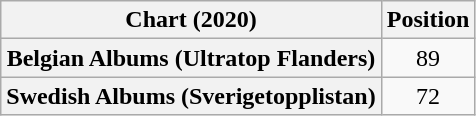<table class="wikitable plainrowheaders" style="text-align:center">
<tr>
<th scope="col">Chart (2020)</th>
<th scope="col">Position</th>
</tr>
<tr>
<th scope="row">Belgian Albums (Ultratop Flanders)</th>
<td>89</td>
</tr>
<tr>
<th scope="row">Swedish Albums (Sverigetopplistan)</th>
<td>72</td>
</tr>
</table>
